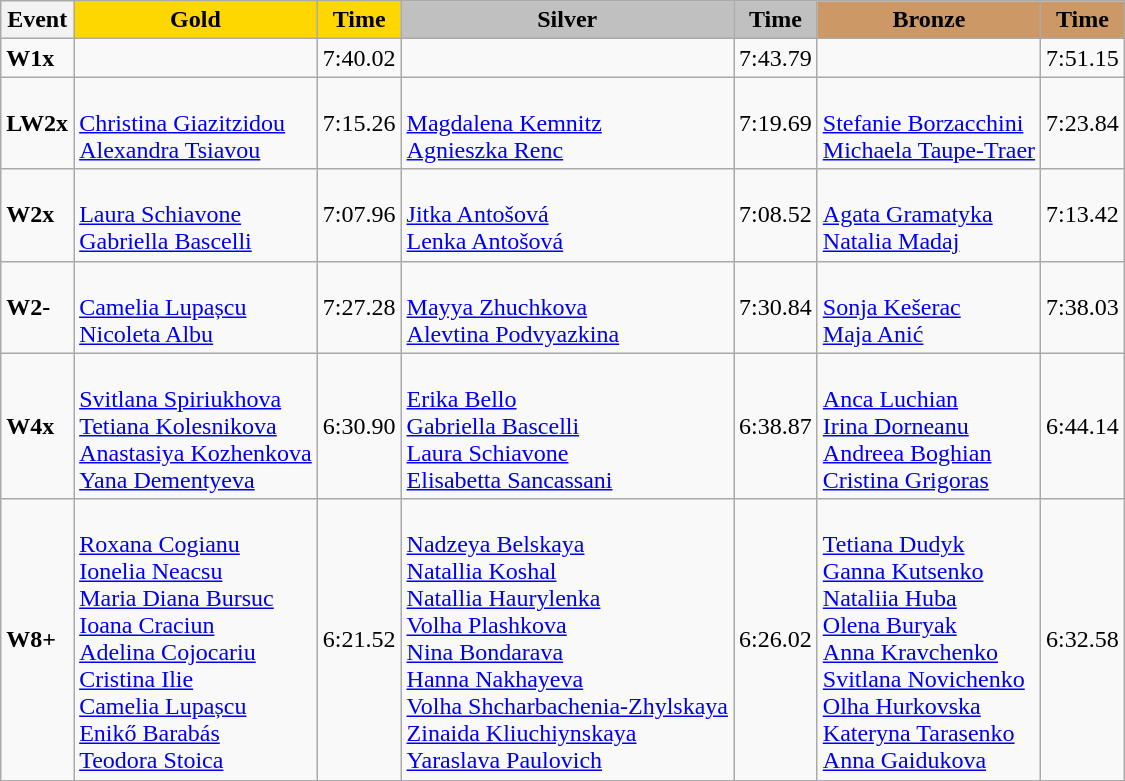<table class="wikitable">
<tr>
<th scope="col">Event</th>
<th scope="col" style="background:gold;">Gold</th>
<th scope="col" style="background:gold;">Time</th>
<th scope="col" style="background:silver;">Silver</th>
<th scope="col" style="background:silver;">Time</th>
<th scope="col" style="background:#c96;">Bronze</th>
<th scope="col" style="background:#c96;">Time</th>
</tr>
<tr>
<td><strong>W1x</strong></td>
<td></td>
<td>7:40.02</td>
<td></td>
<td>7:43.79</td>
<td></td>
<td>7:51.15</td>
</tr>
<tr>
<td><strong>LW2x</strong></td>
<td><br> <a href='#'>Christina Giazitzidou</a><br> <a href='#'>Alexandra Tsiavou</a></td>
<td>7:15.26</td>
<td><br>  <a href='#'>Magdalena Kemnitz</a><br> <a href='#'>Agnieszka Renc</a></td>
<td>7:19.69</td>
<td><br>  <a href='#'>Stefanie Borzacchini</a><br> <a href='#'>Michaela Taupe-Traer</a></td>
<td>7:23.84</td>
</tr>
<tr>
<td><strong>W2x</strong></td>
<td><br> <a href='#'>Laura Schiavone</a><br> <a href='#'>Gabriella Bascelli</a></td>
<td>7:07.96</td>
<td><br> <a href='#'>Jitka Antošová</a><br> <a href='#'>Lenka Antošová</a></td>
<td>7:08.52</td>
<td><br> <a href='#'>Agata Gramatyka</a><br> <a href='#'>Natalia Madaj</a></td>
<td>7:13.42</td>
</tr>
<tr>
<td><strong>W2-</strong></td>
<td><br> <a href='#'>Camelia Lupașcu</a><br> <a href='#'>Nicoleta Albu</a></td>
<td>7:27.28</td>
<td><br> <a href='#'>Mayya Zhuchkova</a><br> <a href='#'>Alevtina Podvyazkina</a></td>
<td>7:30.84</td>
<td><br> <a href='#'>Sonja Kešerac</a><br> <a href='#'>Maja Anić</a></td>
<td>7:38.03</td>
</tr>
<tr>
<td><strong>W4x</strong></td>
<td><br> <a href='#'>Svitlana Spiriukhova</a><br> <a href='#'>Tetiana Kolesnikova</a><br> <a href='#'>Anastasiya Kozhenkova</a><br> <a href='#'>Yana Dementyeva</a></td>
<td>6:30.90</td>
<td><br> <a href='#'>Erika Bello</a><br> <a href='#'>Gabriella Bascelli</a><br> <a href='#'>Laura Schiavone</a><br> <a href='#'>Elisabetta Sancassani</a></td>
<td>6:38.87</td>
<td><br> <a href='#'>Anca Luchian</a><br> <a href='#'>Irina Dorneanu</a><br> <a href='#'>Andreea Boghian</a><br>  <a href='#'>Cristina Grigoras</a></td>
<td>6:44.14</td>
</tr>
<tr>
<td><strong>W8+</strong></td>
<td><br> <a href='#'>Roxana Cogianu</a><br> <a href='#'>Ionelia Neacsu</a><br> <a href='#'>Maria Diana Bursuc</a><br> <a href='#'>Ioana Craciun</a><br> <a href='#'>Adelina Cojocariu</a><br> <a href='#'>Cristina Ilie</a><br> <a href='#'>Camelia Lupașcu</a><br> <a href='#'>Enikő Barabás</a><br> <a href='#'>Teodora Stoica</a></td>
<td>6:21.52</td>
<td><br> <a href='#'>Nadzeya Belskaya</a><br> <a href='#'>Natallia Koshal</a><br> <a href='#'>Natallia Haurylenka</a><br> <a href='#'>Volha Plashkova</a><br> <a href='#'>Nina Bondarava</a><br> <a href='#'>Hanna Nakhayeva</a><br> <a href='#'>Volha Shcharbachenia-Zhylskaya</a><br> <a href='#'>Zinaida Kliuchiynskaya</a><br> <a href='#'>Yaraslava Paulovich</a></td>
<td>6:26.02</td>
<td><br> <a href='#'>Tetiana Dudyk</a> <br> <a href='#'>Ganna Kutsenko</a><br> <a href='#'>Nataliia Huba</a><br> <a href='#'>Olena Buryak</a><br> <a href='#'>Anna Kravchenko</a><br> <a href='#'>Svitlana Novichenko</a><br> <a href='#'>Olha Hurkovska</a><br> <a href='#'>Kateryna Tarasenko</a><br> <a href='#'>Anna Gaidukova</a></td>
<td>6:32.58</td>
</tr>
</table>
